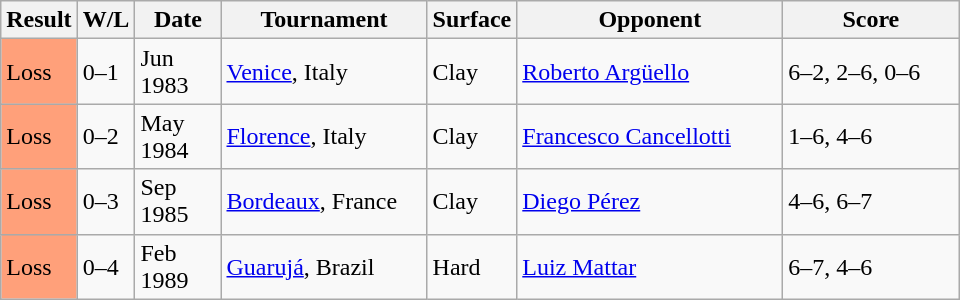<table class="sortable wikitable">
<tr>
<th style="width:40px">Result</th>
<th style="width:30px" class="unsortable">W/L</th>
<th style="width:50px">Date</th>
<th style="width:130px">Tournament</th>
<th style="width:50px">Surface</th>
<th style="width:170px">Opponent</th>
<th style="width:110px" class="unsortable">Score</th>
</tr>
<tr>
<td style="background:#ffa07a;">Loss</td>
<td>0–1</td>
<td>Jun 1983</td>
<td><a href='#'>Venice</a>, Italy</td>
<td>Clay</td>
<td> <a href='#'>Roberto Argüello</a></td>
<td>6–2, 2–6, 0–6</td>
</tr>
<tr>
<td style="background:#ffa07a;">Loss</td>
<td>0–2</td>
<td>May 1984</td>
<td><a href='#'>Florence</a>, Italy</td>
<td>Clay</td>
<td> <a href='#'>Francesco Cancellotti</a></td>
<td>1–6, 4–6</td>
</tr>
<tr>
<td style="background:#ffa07a;">Loss</td>
<td>0–3</td>
<td>Sep 1985</td>
<td><a href='#'>Bordeaux</a>, France</td>
<td>Clay</td>
<td> <a href='#'>Diego Pérez</a></td>
<td>4–6, 6–7</td>
</tr>
<tr>
<td style="background:#ffa07a;">Loss</td>
<td>0–4</td>
<td>Feb 1989</td>
<td><a href='#'>Guarujá</a>, Brazil</td>
<td>Hard</td>
<td> <a href='#'>Luiz Mattar</a></td>
<td>6–7, 4–6</td>
</tr>
</table>
